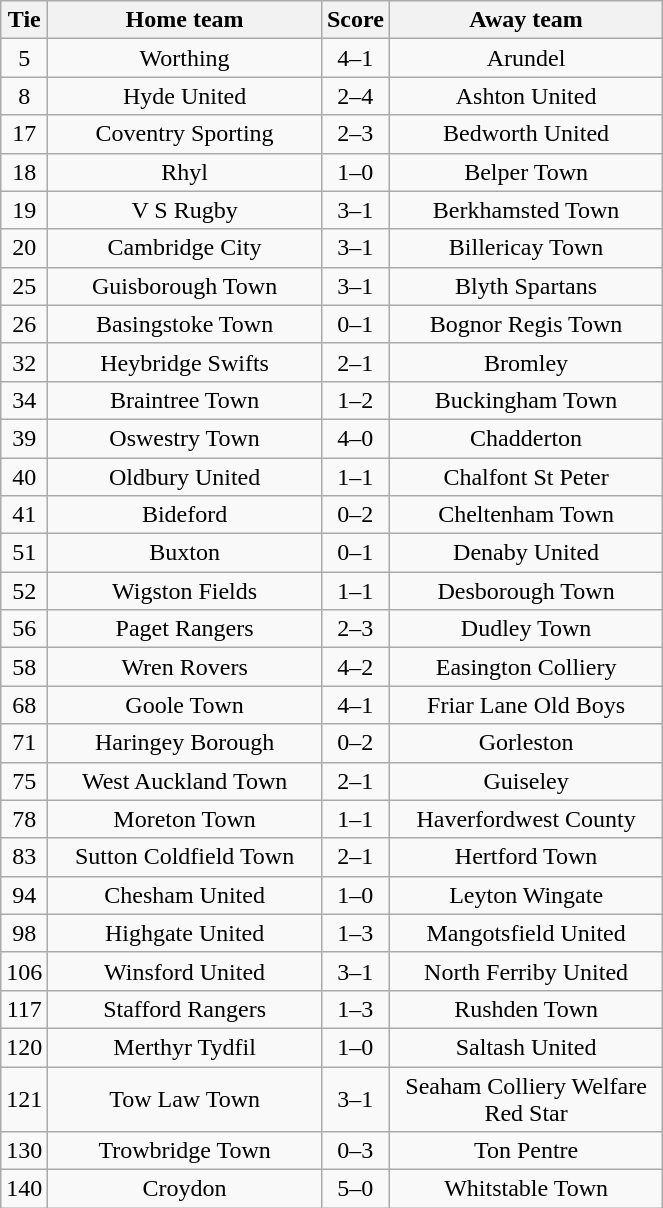<table class="wikitable" style="text-align:center;">
<tr>
<th width=20>Tie</th>
<th width=175>Home team</th>
<th width=20>Score</th>
<th width=175>Away team</th>
</tr>
<tr>
<td>5</td>
<td>Worthing</td>
<td>4–1</td>
<td>Arundel</td>
</tr>
<tr>
<td>8</td>
<td>Hyde United</td>
<td>2–4</td>
<td>Ashton United</td>
</tr>
<tr>
<td>17</td>
<td>Coventry Sporting</td>
<td>2–3</td>
<td>Bedworth United</td>
</tr>
<tr>
<td>18</td>
<td>Rhyl</td>
<td>1–0</td>
<td>Belper Town</td>
</tr>
<tr>
<td>19</td>
<td>V S Rugby</td>
<td>3–1</td>
<td>Berkhamsted Town</td>
</tr>
<tr>
<td>20</td>
<td>Cambridge City</td>
<td>3–1</td>
<td>Billericay Town</td>
</tr>
<tr>
<td>25</td>
<td>Guisborough Town</td>
<td>3–1</td>
<td>Blyth Spartans</td>
</tr>
<tr>
<td>26</td>
<td>Basingstoke Town</td>
<td>0–1</td>
<td>Bognor Regis Town</td>
</tr>
<tr>
<td>32</td>
<td>Heybridge Swifts</td>
<td>2–1</td>
<td>Bromley</td>
</tr>
<tr>
<td>34</td>
<td>Braintree Town</td>
<td>1–2</td>
<td>Buckingham Town</td>
</tr>
<tr>
<td>39</td>
<td>Oswestry Town</td>
<td>4–0</td>
<td>Chadderton</td>
</tr>
<tr>
<td>40</td>
<td>Oldbury United</td>
<td>1–1</td>
<td>Chalfont St Peter</td>
</tr>
<tr>
<td>41</td>
<td>Bideford</td>
<td>0–2</td>
<td>Cheltenham Town</td>
</tr>
<tr>
<td>51</td>
<td>Buxton</td>
<td>0–1</td>
<td>Denaby United</td>
</tr>
<tr>
<td>52</td>
<td>Wigston Fields</td>
<td>1–1</td>
<td>Desborough Town</td>
</tr>
<tr>
<td>56</td>
<td>Paget Rangers</td>
<td>2–3</td>
<td>Dudley Town</td>
</tr>
<tr>
<td>58</td>
<td>Wren Rovers</td>
<td>4–2</td>
<td>Easington Colliery</td>
</tr>
<tr>
<td>68</td>
<td>Goole Town</td>
<td>4–1</td>
<td>Friar Lane Old Boys</td>
</tr>
<tr>
<td>71</td>
<td>Haringey Borough</td>
<td>0–2</td>
<td>Gorleston</td>
</tr>
<tr>
<td>75</td>
<td>West Auckland Town</td>
<td>2–1</td>
<td>Guiseley</td>
</tr>
<tr>
<td>78</td>
<td>Moreton Town</td>
<td>1–1</td>
<td>Haverfordwest County</td>
</tr>
<tr>
<td>83</td>
<td>Sutton Coldfield Town</td>
<td>2–1</td>
<td>Hertford Town</td>
</tr>
<tr>
<td>94</td>
<td>Chesham United</td>
<td>1–0</td>
<td>Leyton Wingate</td>
</tr>
<tr>
<td>98</td>
<td>Highgate United</td>
<td>1–3</td>
<td>Mangotsfield United</td>
</tr>
<tr>
<td>106</td>
<td>Winsford United</td>
<td>3–1</td>
<td>North Ferriby United</td>
</tr>
<tr>
<td>117</td>
<td>Stafford Rangers</td>
<td>1–3</td>
<td>Rushden Town</td>
</tr>
<tr>
<td>120</td>
<td>Merthyr Tydfil</td>
<td>1–0</td>
<td>Saltash United</td>
</tr>
<tr>
<td>121</td>
<td>Tow Law Town</td>
<td>3–1</td>
<td>Seaham Colliery Welfare Red Star</td>
</tr>
<tr>
<td>130</td>
<td>Trowbridge Town</td>
<td>0–3</td>
<td>Ton Pentre</td>
</tr>
<tr>
<td>140</td>
<td>Croydon</td>
<td>5–0</td>
<td>Whitstable Town</td>
</tr>
</table>
